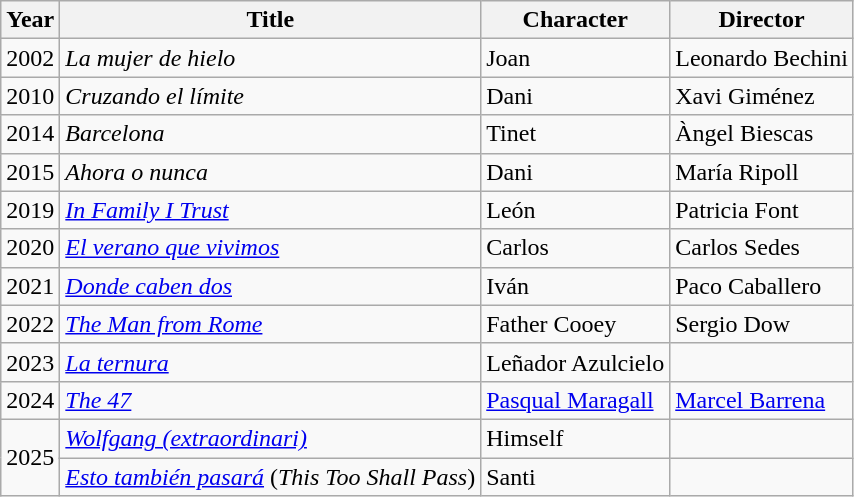<table class="wikitable">
<tr>
<th>Year</th>
<th>Title</th>
<th>Character</th>
<th>Director</th>
</tr>
<tr>
<td>2002</td>
<td><em>La mujer de hielo</em></td>
<td>Joan</td>
<td>Leonardo Bechini</td>
</tr>
<tr>
<td>2010</td>
<td><em>Cruzando el límite</em></td>
<td>Dani</td>
<td>Xavi Giménez</td>
</tr>
<tr>
<td>2014</td>
<td><em>Barcelona</em></td>
<td>Tinet</td>
<td>Àngel Biescas</td>
</tr>
<tr>
<td>2015</td>
<td><em>Ahora o nunca</em></td>
<td>Dani</td>
<td>María Ripoll</td>
</tr>
<tr>
<td>2019</td>
<td><em><a href='#'>In Family I Trust</a></em></td>
<td>León</td>
<td>Patricia Font</td>
</tr>
<tr>
<td>2020</td>
<td><em><a href='#'>El verano que vivimos</a></em></td>
<td>Carlos</td>
<td>Carlos Sedes</td>
</tr>
<tr>
<td>2021</td>
<td><em><a href='#'>Donde caben dos</a></em></td>
<td>Iván</td>
<td>Paco Caballero</td>
</tr>
<tr>
<td>2022</td>
<td><em><a href='#'>The Man from Rome</a></em></td>
<td>Father Cooey</td>
<td>Sergio Dow</td>
</tr>
<tr>
<td>2023</td>
<td><em><a href='#'>La ternura</a></em></td>
<td>Leñador Azulcielo</td>
<td></td>
</tr>
<tr>
<td>2024</td>
<td><em><a href='#'>The 47</a></em></td>
<td><a href='#'>Pasqual Maragall</a></td>
<td><a href='#'>Marcel Barrena</a></td>
</tr>
<tr>
<td rowspan = "2">2025</td>
<td><em><a href='#'>Wolfgang (extraordinari)</a></em></td>
<td>Himself</td>
</tr>
<tr>
<td><em><a href='#'>Esto también pasará</a></em> (<em>This Too Shall Pass</em>)</td>
<td>Santi</td>
<td></td>
</tr>
</table>
